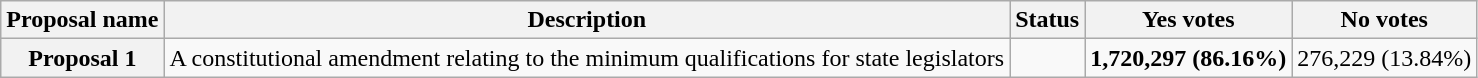<table class="wikitable sortable plainrowheaders">
<tr>
<th scope="col">Proposal name</th>
<th class="unsortable" scope="col">Description</th>
<th scope="col">Status</th>
<th scope="col">Yes votes</th>
<th scope="col">No votes</th>
</tr>
<tr>
<th scope="row">Proposal 1</th>
<td>A constitutional amendment relating to the minimum qualifications for state legislators</td>
<td></td>
<td><strong>1,720,297 (86.16%)</strong></td>
<td>276,229 (13.84%)</td>
</tr>
</table>
